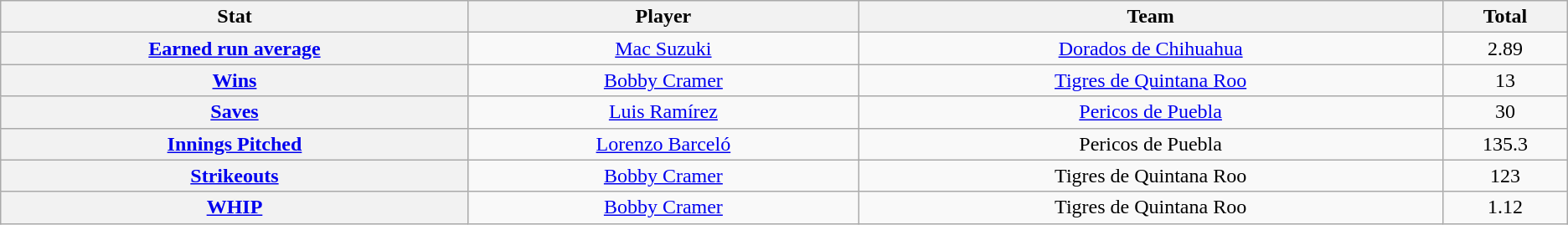<table class="wikitable" style="text-align:center;">
<tr>
<th scope="col" width="12%">Stat</th>
<th scope="col" width="10%">Player</th>
<th scope="col" width="15%">Team</th>
<th scope="col" width="3%">Total</th>
</tr>
<tr>
<th scope="row" style="text-align:center;"><a href='#'>Earned run average</a></th>
<td> <a href='#'>Mac Suzuki</a></td>
<td><a href='#'>Dorados de Chihuahua</a></td>
<td>2.89</td>
</tr>
<tr>
<th scope="row" style="text-align:center;"><a href='#'>Wins</a></th>
<td> <a href='#'>Bobby Cramer</a></td>
<td><a href='#'>Tigres de Quintana Roo</a></td>
<td>13</td>
</tr>
<tr>
<th scope="row" style="text-align:center;"><a href='#'>Saves</a></th>
<td> <a href='#'>Luis Ramírez</a></td>
<td><a href='#'>Pericos de Puebla</a></td>
<td>30</td>
</tr>
<tr>
<th scope="row" style="text-align:center;"><a href='#'>Innings Pitched</a></th>
<td> <a href='#'>Lorenzo Barceló</a></td>
<td>Pericos de Puebla</td>
<td>135.3</td>
</tr>
<tr>
<th scope="row" style="text-align:center;"><a href='#'>Strikeouts</a></th>
<td> <a href='#'>Bobby Cramer</a></td>
<td>Tigres de Quintana Roo</td>
<td>123</td>
</tr>
<tr>
<th scope="row" style="text-align:center;"><a href='#'>WHIP</a></th>
<td> <a href='#'>Bobby Cramer</a></td>
<td>Tigres de Quintana Roo</td>
<td>1.12</td>
</tr>
</table>
